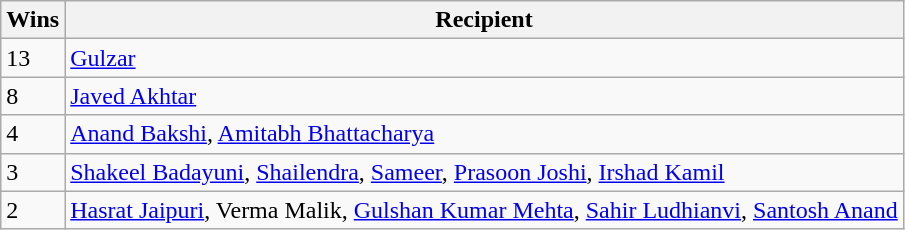<table class="wikitable">
<tr>
<th>Wins</th>
<th>Recipient</th>
</tr>
<tr>
<td>13</td>
<td><a href='#'>Gulzar</a></td>
</tr>
<tr>
<td>8</td>
<td><a href='#'>Javed Akhtar</a></td>
</tr>
<tr>
<td>4</td>
<td><a href='#'>Anand Bakshi</a>, <a href='#'>Amitabh Bhattacharya</a></td>
</tr>
<tr>
<td>3</td>
<td><a href='#'>Shakeel Badayuni</a>, <a href='#'>Shailendra</a>, <a href='#'>Sameer</a>, <a href='#'>Prasoon Joshi</a>, <a href='#'>Irshad Kamil</a></td>
</tr>
<tr>
<td>2</td>
<td><a href='#'>Hasrat Jaipuri</a>, Verma Malik, <a href='#'>Gulshan Kumar Mehta</a>, <a href='#'>Sahir Ludhianvi</a>, <a href='#'>Santosh Anand</a></td>
</tr>
</table>
